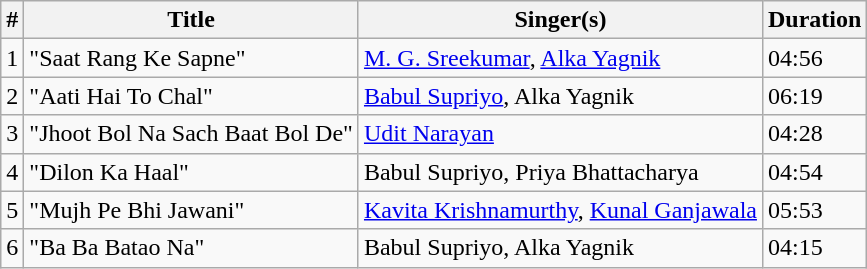<table class="wikitable">
<tr>
<th>#</th>
<th>Title</th>
<th>Singer(s)</th>
<th>Duration</th>
</tr>
<tr>
<td>1</td>
<td>"Saat Rang Ke Sapne"</td>
<td><a href='#'>M. G. Sreekumar</a>, <a href='#'>Alka Yagnik</a></td>
<td>04:56</td>
</tr>
<tr>
<td>2</td>
<td>"Aati Hai To Chal"</td>
<td><a href='#'>Babul Supriyo</a>, Alka Yagnik</td>
<td>06:19</td>
</tr>
<tr>
<td>3</td>
<td>"Jhoot Bol Na Sach Baat Bol De"</td>
<td><a href='#'>Udit Narayan</a></td>
<td>04:28</td>
</tr>
<tr>
<td>4</td>
<td>"Dilon Ka Haal"</td>
<td>Babul Supriyo, Priya Bhattacharya</td>
<td>04:54</td>
</tr>
<tr>
<td>5</td>
<td>"Mujh Pe Bhi Jawani"</td>
<td><a href='#'>Kavita Krishnamurthy</a>, <a href='#'>Kunal Ganjawala</a></td>
<td>05:53</td>
</tr>
<tr>
<td>6</td>
<td>"Ba Ba Batao Na"</td>
<td>Babul Supriyo, Alka Yagnik</td>
<td>04:15</td>
</tr>
</table>
